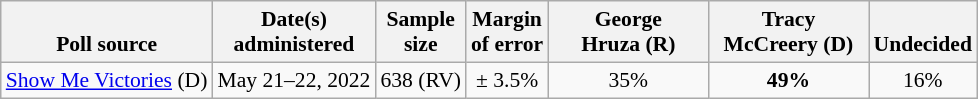<table class="wikitable" style="font-size:90%;text-align:center;">
<tr valign="bottom">
<th>Poll source</th>
<th>Date(s)<br>administered</th>
<th>Sample<br>size</th>
<th>Margin<br>of error</th>
<th style="width:100px;">George<br>Hruza (R)</th>
<th style="width:100px;">Tracy<br>McCreery (D)</th>
<th>Undecided</th>
</tr>
<tr>
<td style="text-align:left;"><a href='#'>Show Me Victories</a> (D)</td>
<td>May 21–22, 2022</td>
<td>638 (RV)</td>
<td>± 3.5%</td>
<td>35%</td>
<td><strong>49%</strong></td>
<td>16%</td>
</tr>
</table>
